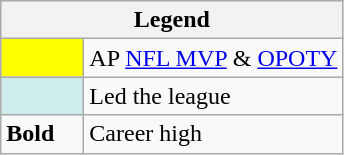<table class="wikitable mw-collapsible">
<tr>
<th colspan="2">Legend</th>
</tr>
<tr>
<td style="background:#ffff00; width:3em;"></td>
<td>AP <a href='#'>NFL MVP</a> & <a href='#'>OPOTY</a></td>
</tr>
<tr>
<td style="background:#cfecec; width:3em;"></td>
<td>Led the league</td>
</tr>
<tr>
<td><strong>Bold</strong></td>
<td>Career high</td>
</tr>
</table>
